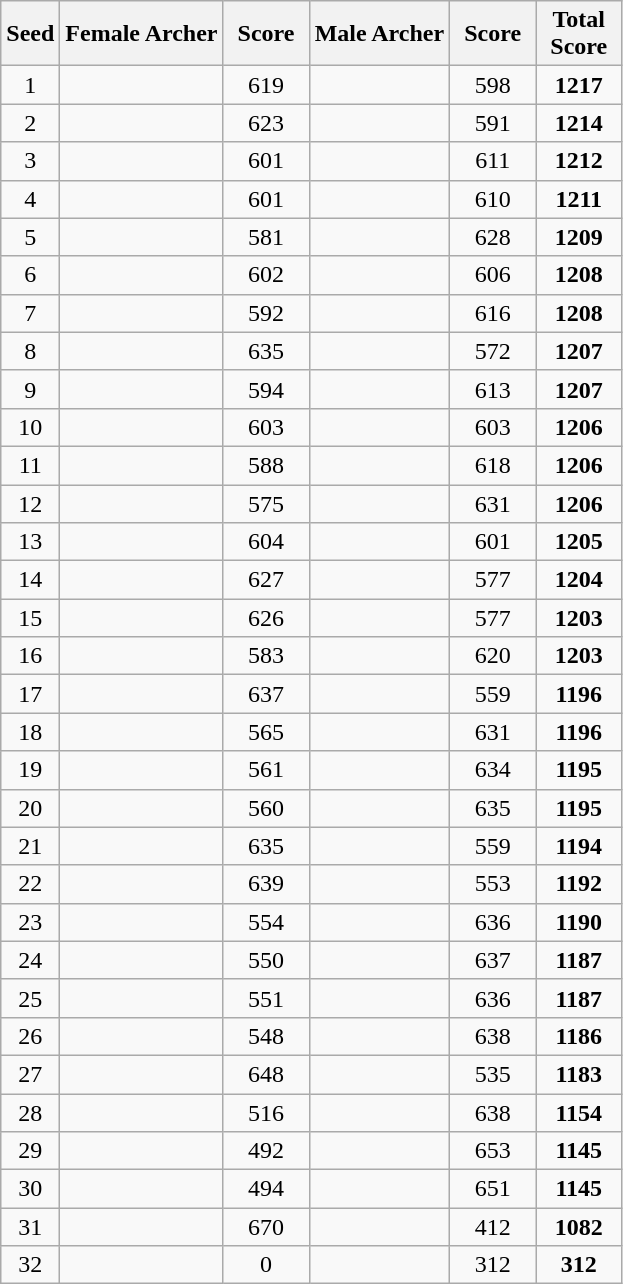<table class="wikitable" style="text-align:center;">
<tr>
<th width=25>Seed</th>
<th>Female Archer</th>
<th width=50>Score</th>
<th>Male Archer</th>
<th width=50>Score</th>
<th width=50>Total Score</th>
</tr>
<tr>
<td>1</td>
<td align="left"></td>
<td>619</td>
<td align="left"></td>
<td>598</td>
<td><strong>1217</strong></td>
</tr>
<tr>
<td>2</td>
<td align="left"></td>
<td>623</td>
<td align="left"></td>
<td>591</td>
<td><strong>1214</strong></td>
</tr>
<tr>
<td>3</td>
<td align="left"></td>
<td>601</td>
<td align="left"></td>
<td>611</td>
<td><strong>1212</strong></td>
</tr>
<tr>
<td>4</td>
<td align="left"></td>
<td>601</td>
<td align="left"></td>
<td>610</td>
<td><strong>1211</strong></td>
</tr>
<tr>
<td>5</td>
<td align="left"></td>
<td>581</td>
<td align="left"></td>
<td>628</td>
<td><strong>1209</strong></td>
</tr>
<tr>
<td>6</td>
<td align="left"></td>
<td>602</td>
<td align="left"></td>
<td>606</td>
<td><strong>1208</strong></td>
</tr>
<tr>
<td>7</td>
<td align="left"></td>
<td>592</td>
<td align="left"></td>
<td>616</td>
<td><strong>1208</strong></td>
</tr>
<tr>
<td>8</td>
<td align="left"></td>
<td>635</td>
<td align="left"></td>
<td>572</td>
<td><strong>1207</strong></td>
</tr>
<tr>
<td>9</td>
<td align="left"></td>
<td>594</td>
<td align="left"></td>
<td>613</td>
<td><strong>1207</strong></td>
</tr>
<tr>
<td>10</td>
<td align="left"></td>
<td>603</td>
<td align="left"></td>
<td>603</td>
<td><strong>1206</strong></td>
</tr>
<tr>
<td>11</td>
<td align="left"></td>
<td>588</td>
<td align="left"></td>
<td>618</td>
<td><strong>1206</strong></td>
</tr>
<tr>
<td>12</td>
<td align="left"></td>
<td>575</td>
<td align="left"></td>
<td>631</td>
<td><strong>1206</strong></td>
</tr>
<tr>
<td>13</td>
<td align="left"></td>
<td>604</td>
<td align="left"></td>
<td>601</td>
<td><strong>1205</strong></td>
</tr>
<tr>
<td>14</td>
<td align="left"></td>
<td>627</td>
<td align="left"></td>
<td>577</td>
<td><strong>1204</strong></td>
</tr>
<tr>
<td>15</td>
<td align="left"></td>
<td>626</td>
<td align="left"></td>
<td>577</td>
<td><strong>1203</strong></td>
</tr>
<tr>
<td>16</td>
<td align="left"></td>
<td>583</td>
<td align="left"></td>
<td>620</td>
<td><strong>1203</strong></td>
</tr>
<tr>
<td>17</td>
<td align="left"></td>
<td>637</td>
<td align="left"></td>
<td>559</td>
<td><strong>1196</strong></td>
</tr>
<tr>
<td>18</td>
<td align="left"></td>
<td>565</td>
<td align="left"></td>
<td>631</td>
<td><strong>1196</strong></td>
</tr>
<tr>
<td>19</td>
<td align="left"></td>
<td>561</td>
<td align="left"></td>
<td>634</td>
<td><strong>1195</strong></td>
</tr>
<tr>
<td>20</td>
<td align="left"></td>
<td>560</td>
<td align="left"></td>
<td>635</td>
<td><strong>1195</strong></td>
</tr>
<tr>
<td>21</td>
<td align="left"></td>
<td>635</td>
<td align="left"></td>
<td>559</td>
<td><strong>1194</strong></td>
</tr>
<tr>
<td>22</td>
<td align="left"></td>
<td>639</td>
<td align="left"></td>
<td>553</td>
<td><strong>1192</strong></td>
</tr>
<tr>
<td>23</td>
<td align="left"></td>
<td>554</td>
<td align="left"></td>
<td>636</td>
<td><strong>1190</strong></td>
</tr>
<tr>
<td>24</td>
<td align="left"></td>
<td>550</td>
<td align="left"></td>
<td>637</td>
<td><strong>1187</strong></td>
</tr>
<tr>
<td>25</td>
<td align="left"></td>
<td>551</td>
<td align="left"></td>
<td>636</td>
<td><strong>1187</strong></td>
</tr>
<tr>
<td>26</td>
<td align="left"></td>
<td>548</td>
<td align="left"></td>
<td>638</td>
<td><strong>1186</strong></td>
</tr>
<tr>
<td>27</td>
<td align="left"></td>
<td>648</td>
<td align="left"></td>
<td>535</td>
<td><strong>1183</strong></td>
</tr>
<tr>
<td>28</td>
<td align="left"></td>
<td>516</td>
<td align="left"></td>
<td>638</td>
<td><strong>1154</strong></td>
</tr>
<tr>
<td>29</td>
<td align="left"></td>
<td>492</td>
<td align="left"></td>
<td>653</td>
<td><strong>1145</strong></td>
</tr>
<tr>
<td>30</td>
<td align="left"></td>
<td>494</td>
<td align="left"></td>
<td>651</td>
<td><strong>1145</strong></td>
</tr>
<tr>
<td>31</td>
<td align="left"></td>
<td>670</td>
<td align="left"></td>
<td>412</td>
<td><strong>1082</strong></td>
</tr>
<tr>
<td>32</td>
<td align="left"></td>
<td>0</td>
<td align="left"></td>
<td>312</td>
<td><strong>312</strong></td>
</tr>
</table>
